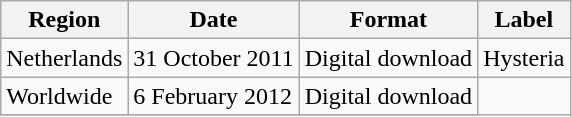<table class=wikitable>
<tr>
<th>Region</th>
<th>Date</th>
<th>Format</th>
<th>Label</th>
</tr>
<tr>
<td>Netherlands</td>
<td>31 October 2011</td>
<td>Digital download</td>
<td>Hysteria</td>
</tr>
<tr>
<td>Worldwide</td>
<td>6 February 2012</td>
<td>Digital download</td>
</tr>
<tr>
</tr>
</table>
